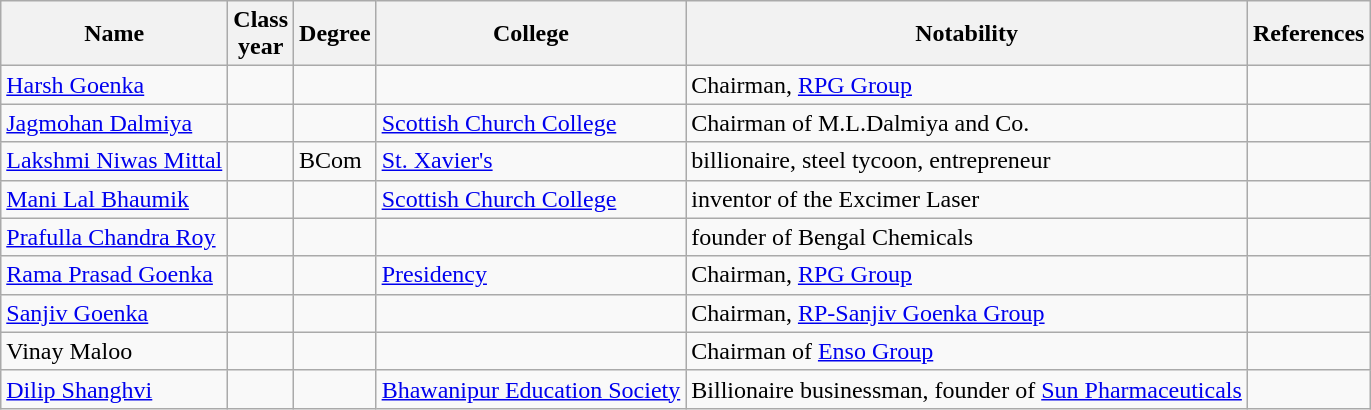<table class="wikitable sortable">
<tr>
<th>Name</th>
<th>Class<br>year</th>
<th>Degree</th>
<th>College</th>
<th class="unsortable">Notability</th>
<th class="unsortable">References</th>
</tr>
<tr>
<td><a href='#'>Harsh Goenka</a></td>
<td></td>
<td></td>
<td></td>
<td>Chairman, <a href='#'>RPG Group</a></td>
<td></td>
</tr>
<tr>
<td><a href='#'>Jagmohan Dalmiya</a></td>
<td></td>
<td></td>
<td><a href='#'>Scottish Church College</a></td>
<td>Chairman of M.L.Dalmiya and Co.</td>
<td></td>
</tr>
<tr>
<td><a href='#'>Lakshmi Niwas Mittal</a></td>
<td></td>
<td>BCom</td>
<td><a href='#'>St. Xavier's</a></td>
<td>billionaire, steel tycoon, entrepreneur</td>
<td></td>
</tr>
<tr>
<td><a href='#'>Mani Lal Bhaumik</a></td>
<td></td>
<td></td>
<td><a href='#'>Scottish Church College</a></td>
<td>inventor of the Excimer Laser</td>
<td></td>
</tr>
<tr>
<td><a href='#'>Prafulla Chandra Roy</a></td>
<td></td>
<td></td>
<td></td>
<td>founder of Bengal Chemicals</td>
<td></td>
</tr>
<tr>
<td><a href='#'>Rama Prasad Goenka</a></td>
<td></td>
<td></td>
<td><a href='#'>Presidency</a></td>
<td>Chairman, <a href='#'>RPG Group</a></td>
<td></td>
</tr>
<tr>
<td><a href='#'>Sanjiv Goenka</a></td>
<td></td>
<td></td>
<td></td>
<td>Chairman, <a href='#'>RP-Sanjiv Goenka Group</a></td>
<td></td>
</tr>
<tr>
<td>Vinay Maloo</td>
<td></td>
<td></td>
<td></td>
<td>Chairman of <a href='#'>Enso Group</a></td>
<td></td>
</tr>
<tr>
<td><a href='#'>Dilip Shanghvi</a></td>
<td></td>
<td></td>
<td><a href='#'>Bhawanipur Education Society</a></td>
<td>Billionaire businessman, founder of <a href='#'>Sun Pharmaceuticals</a></td>
<td></td>
</tr>
</table>
